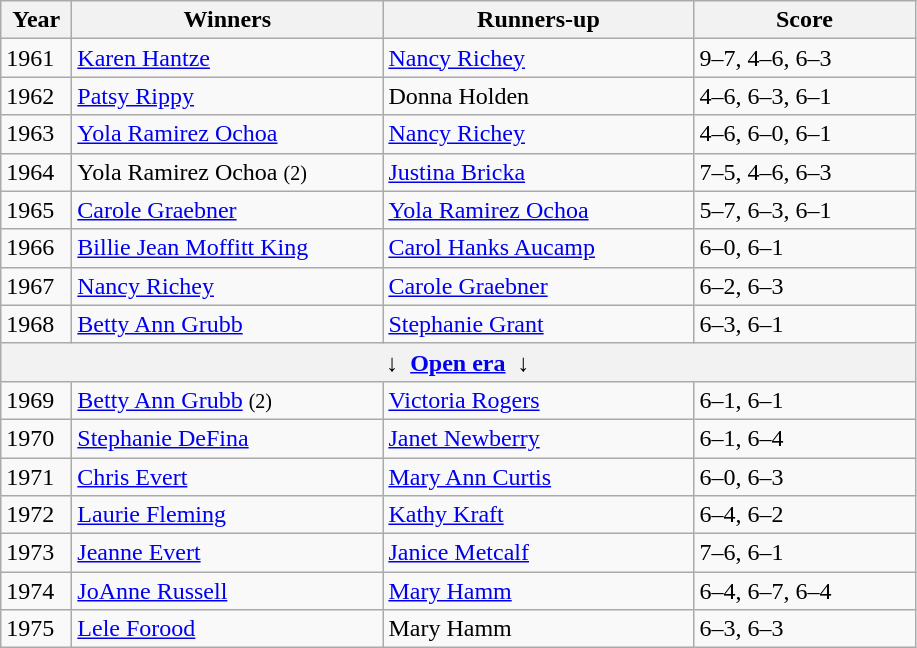<table class="wikitable">
<tr>
<th style="width:40px">Year</th>
<th style="width:200px">Winners</th>
<th style="width:200px">Runners-up</th>
<th style="width:140px" class="unsortable">Score</th>
</tr>
<tr>
<td>1961</td>
<td> <a href='#'>Karen Hantze</a></td>
<td> <a href='#'>Nancy Richey</a></td>
<td>9–7, 4–6, 6–3</td>
</tr>
<tr>
<td>1962</td>
<td> <a href='#'>Patsy Rippy</a></td>
<td> Donna Holden</td>
<td>4–6, 6–3, 6–1</td>
</tr>
<tr>
<td>1963</td>
<td> <a href='#'>Yola Ramirez Ochoa</a></td>
<td> <a href='#'>Nancy Richey</a></td>
<td>4–6, 6–0, 6–1</td>
</tr>
<tr>
<td>1964</td>
<td> Yola Ramirez Ochoa <small>(2)</small></td>
<td> <a href='#'>Justina Bricka</a></td>
<td>7–5, 4–6, 6–3</td>
</tr>
<tr>
<td>1965</td>
<td> <a href='#'>Carole Graebner</a></td>
<td> <a href='#'>Yola Ramirez Ochoa</a></td>
<td>5–7, 6–3, 6–1</td>
</tr>
<tr>
<td>1966</td>
<td> <a href='#'>Billie Jean Moffitt King</a></td>
<td> <a href='#'>Carol Hanks Aucamp</a></td>
<td>6–0, 6–1</td>
</tr>
<tr>
<td>1967</td>
<td> <a href='#'>Nancy Richey</a></td>
<td> <a href='#'>Carole Graebner</a></td>
<td>6–2, 6–3</td>
</tr>
<tr>
<td>1968</td>
<td> <a href='#'>Betty Ann Grubb</a></td>
<td> <a href='#'>Stephanie Grant</a></td>
<td>6–3, 6–1</td>
</tr>
<tr>
<th colspan=4 align=center>↓  <a href='#'>Open era</a>  ↓</th>
</tr>
<tr>
<td>1969</td>
<td> <a href='#'>Betty Ann Grubb</a> <small>(2)</small></td>
<td> <a href='#'>Victoria Rogers</a></td>
<td>6–1, 6–1</td>
</tr>
<tr>
<td>1970</td>
<td> <a href='#'>Stephanie DeFina</a></td>
<td> <a href='#'>Janet Newberry</a></td>
<td>6–1, 6–4</td>
</tr>
<tr>
<td>1971</td>
<td> <a href='#'>Chris Evert</a></td>
<td> <a href='#'>Mary Ann Curtis</a></td>
<td>6–0, 6–3</td>
</tr>
<tr>
<td>1972</td>
<td> <a href='#'>Laurie Fleming</a></td>
<td> <a href='#'>Kathy Kraft</a></td>
<td>6–4, 6–2</td>
</tr>
<tr>
<td>1973</td>
<td> <a href='#'>Jeanne Evert</a></td>
<td> <a href='#'>Janice Metcalf</a></td>
<td>7–6, 6–1</td>
</tr>
<tr>
<td>1974</td>
<td> <a href='#'>JoAnne Russell</a></td>
<td> <a href='#'>Mary Hamm</a></td>
<td>6–4, 6–7, 6–4</td>
</tr>
<tr>
<td>1975</td>
<td> <a href='#'>Lele Forood</a></td>
<td> Mary Hamm</td>
<td>6–3, 6–3</td>
</tr>
</table>
